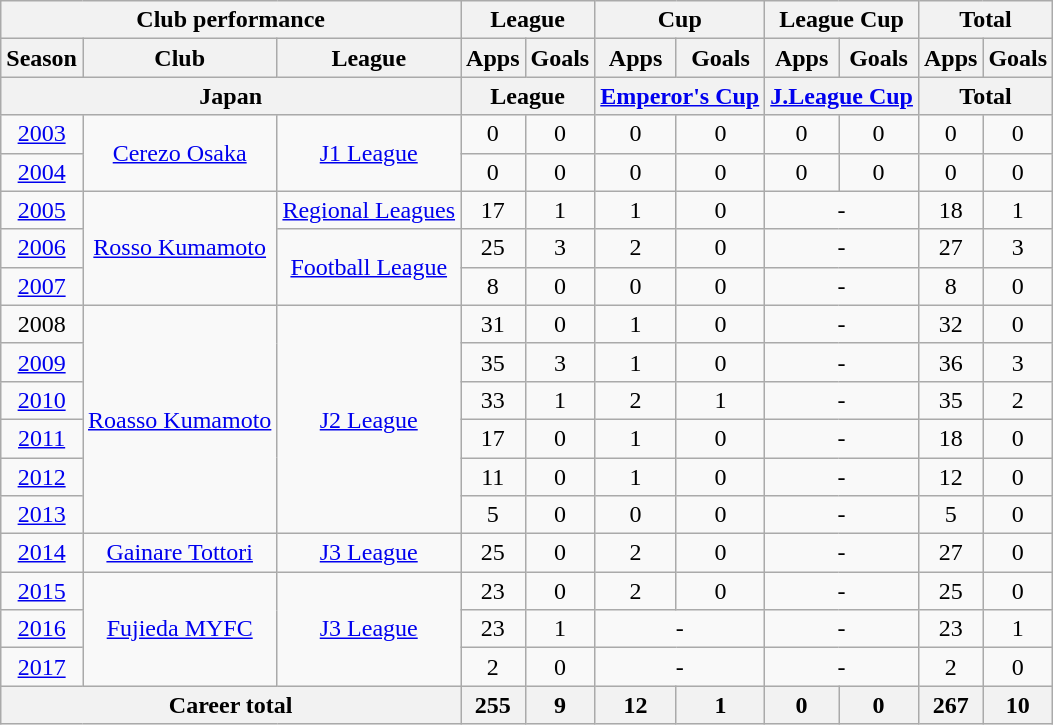<table class="wikitable" style="text-align:center">
<tr>
<th colspan=3>Club performance</th>
<th colspan=2>League</th>
<th colspan=2>Cup</th>
<th colspan=2>League Cup</th>
<th colspan=2>Total</th>
</tr>
<tr>
<th>Season</th>
<th>Club</th>
<th>League</th>
<th>Apps</th>
<th>Goals</th>
<th>Apps</th>
<th>Goals</th>
<th>Apps</th>
<th>Goals</th>
<th>Apps</th>
<th>Goals</th>
</tr>
<tr>
<th colspan=3>Japan</th>
<th colspan=2>League</th>
<th colspan=2><a href='#'>Emperor's Cup</a></th>
<th colspan=2><a href='#'>J.League Cup</a></th>
<th colspan=2>Total</th>
</tr>
<tr>
<td><a href='#'>2003</a></td>
<td rowspan="2"><a href='#'>Cerezo Osaka</a></td>
<td rowspan="2"><a href='#'>J1 League</a></td>
<td>0</td>
<td>0</td>
<td>0</td>
<td>0</td>
<td>0</td>
<td>0</td>
<td>0</td>
<td>0</td>
</tr>
<tr>
<td><a href='#'>2004</a></td>
<td>0</td>
<td>0</td>
<td>0</td>
<td>0</td>
<td>0</td>
<td>0</td>
<td>0</td>
<td>0</td>
</tr>
<tr>
<td><a href='#'>2005</a></td>
<td rowspan="3"><a href='#'>Rosso Kumamoto</a></td>
<td><a href='#'>Regional Leagues</a></td>
<td>17</td>
<td>1</td>
<td>1</td>
<td>0</td>
<td colspan="2">-</td>
<td>18</td>
<td>1</td>
</tr>
<tr>
<td><a href='#'>2006</a></td>
<td rowspan="2"><a href='#'>Football League</a></td>
<td>25</td>
<td>3</td>
<td>2</td>
<td>0</td>
<td colspan="2">-</td>
<td>27</td>
<td>3</td>
</tr>
<tr>
<td><a href='#'>2007</a></td>
<td>8</td>
<td>0</td>
<td>0</td>
<td>0</td>
<td colspan="2">-</td>
<td>8</td>
<td>0</td>
</tr>
<tr>
<td>2008</td>
<td rowspan="6"><a href='#'>Roasso Kumamoto</a></td>
<td rowspan="6"><a href='#'>J2 League</a></td>
<td>31</td>
<td>0</td>
<td>1</td>
<td>0</td>
<td colspan="2">-</td>
<td>32</td>
<td>0</td>
</tr>
<tr>
<td><a href='#'>2009</a></td>
<td>35</td>
<td>3</td>
<td>1</td>
<td>0</td>
<td colspan="2">-</td>
<td>36</td>
<td>3</td>
</tr>
<tr>
<td><a href='#'>2010</a></td>
<td>33</td>
<td>1</td>
<td>2</td>
<td>1</td>
<td colspan="2">-</td>
<td>35</td>
<td>2</td>
</tr>
<tr>
<td><a href='#'>2011</a></td>
<td>17</td>
<td>0</td>
<td>1</td>
<td>0</td>
<td colspan="2">-</td>
<td>18</td>
<td>0</td>
</tr>
<tr>
<td><a href='#'>2012</a></td>
<td>11</td>
<td>0</td>
<td>1</td>
<td>0</td>
<td colspan="2">-</td>
<td>12</td>
<td>0</td>
</tr>
<tr>
<td><a href='#'>2013</a></td>
<td>5</td>
<td>0</td>
<td>0</td>
<td>0</td>
<td colspan="2">-</td>
<td>5</td>
<td>0</td>
</tr>
<tr>
<td><a href='#'>2014</a></td>
<td><a href='#'>Gainare Tottori</a></td>
<td><a href='#'>J3 League</a></td>
<td>25</td>
<td>0</td>
<td>2</td>
<td>0</td>
<td colspan="2">-</td>
<td>27</td>
<td>0</td>
</tr>
<tr>
<td><a href='#'>2015</a></td>
<td rowspan="3"><a href='#'>Fujieda MYFC</a></td>
<td rowspan="3"><a href='#'>J3 League</a></td>
<td>23</td>
<td>0</td>
<td>2</td>
<td>0</td>
<td colspan="2">-</td>
<td>25</td>
<td>0</td>
</tr>
<tr>
<td><a href='#'>2016</a></td>
<td>23</td>
<td>1</td>
<td colspan="2">-</td>
<td colspan="2">-</td>
<td>23</td>
<td>1</td>
</tr>
<tr>
<td><a href='#'>2017</a></td>
<td>2</td>
<td>0</td>
<td colspan="2">-</td>
<td colspan="2">-</td>
<td>2</td>
<td>0</td>
</tr>
<tr>
<th colspan=3>Career total</th>
<th>255</th>
<th>9</th>
<th>12</th>
<th>1</th>
<th>0</th>
<th>0</th>
<th>267</th>
<th>10</th>
</tr>
</table>
